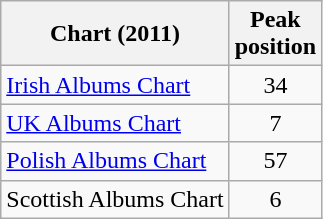<table class="wikitable sortable">
<tr>
<th>Chart (2011)</th>
<th>Peak<br>position</th>
</tr>
<tr>
<td><a href='#'>Irish Albums Chart</a></td>
<td style="text-align:center;">34</td>
</tr>
<tr>
<td><a href='#'>UK Albums Chart</a></td>
<td style="text-align:center;">7</td>
</tr>
<tr>
<td><a href='#'>Polish Albums Chart</a></td>
<td style="text-align:center;">57</td>
</tr>
<tr>
<td>Scottish Albums Chart</td>
<td style="text-align:center;">6</td>
</tr>
</table>
